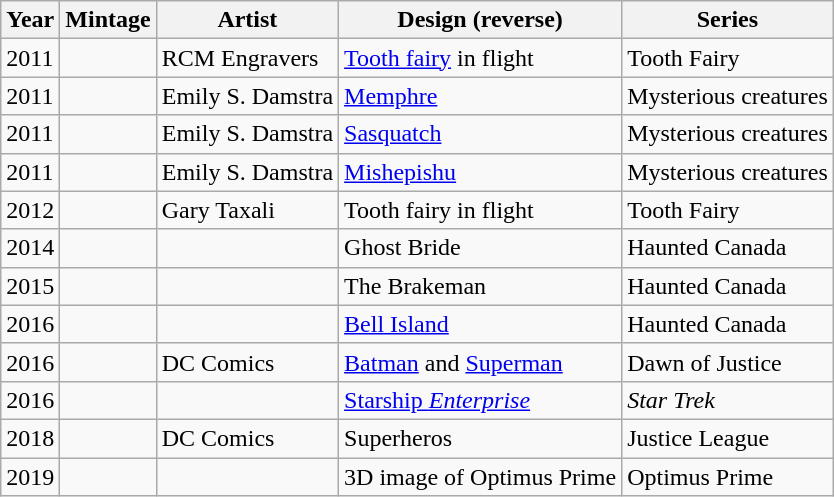<table class="wikitable sortable">
<tr>
<th>Year</th>
<th>Mintage</th>
<th>Artist</th>
<th>Design (reverse)</th>
<th>Series</th>
</tr>
<tr>
<td>2011</td>
<td></td>
<td>RCM Engravers</td>
<td><a href='#'>Tooth fairy</a> in flight</td>
<td>Tooth Fairy</td>
</tr>
<tr>
<td>2011</td>
<td></td>
<td>Emily S. Damstra</td>
<td><a href='#'>Memphre</a></td>
<td>Mysterious creatures</td>
</tr>
<tr>
<td>2011</td>
<td></td>
<td>Emily S. Damstra</td>
<td><a href='#'>Sasquatch</a></td>
<td>Mysterious creatures</td>
</tr>
<tr>
<td>2011</td>
<td></td>
<td>Emily S. Damstra</td>
<td><a href='#'>Mishepishu</a></td>
<td>Mysterious creatures</td>
</tr>
<tr>
<td>2012</td>
<td></td>
<td>Gary Taxali</td>
<td>Tooth fairy in flight</td>
<td>Tooth Fairy</td>
</tr>
<tr>
<td>2014</td>
<td></td>
<td></td>
<td>Ghost Bride</td>
<td>Haunted Canada</td>
</tr>
<tr>
<td>2015</td>
<td></td>
<td></td>
<td>The Brakeman</td>
<td>Haunted Canada</td>
</tr>
<tr>
<td>2016</td>
<td></td>
<td></td>
<td><a href='#'>Bell Island</a></td>
<td>Haunted Canada</td>
</tr>
<tr>
<td>2016</td>
<td></td>
<td>DC Comics</td>
<td><a href='#'>Batman</a> and <a href='#'>Superman</a></td>
<td>Dawn of Justice</td>
</tr>
<tr>
<td>2016</td>
<td></td>
<td></td>
<td><a href='#'>Starship <em>Enterprise</em></a></td>
<td><em>Star Trek</em></td>
</tr>
<tr>
<td>2018</td>
<td></td>
<td>DC Comics</td>
<td>Superheros</td>
<td>Justice League</td>
</tr>
<tr>
<td>2019</td>
<td></td>
<td></td>
<td>3D image of Optimus Prime</td>
<td>Optimus Prime</td>
</tr>
</table>
